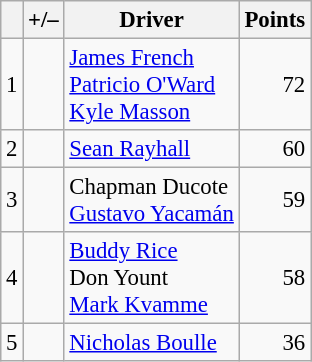<table class="wikitable" style="font-size: 95%;">
<tr>
<th scope="col"></th>
<th scope="col">+/–</th>
<th scope="col">Driver</th>
<th scope="col">Points</th>
</tr>
<tr>
<td align=center>1</td>
<td align="left"></td>
<td> <a href='#'>James French</a><br> <a href='#'>Patricio O'Ward</a><br> <a href='#'>Kyle Masson</a></td>
<td align=right>72</td>
</tr>
<tr>
<td align=center>2</td>
<td align="left"></td>
<td> <a href='#'>Sean Rayhall</a></td>
<td align=right>60</td>
</tr>
<tr>
<td align=center>3</td>
<td align="left"></td>
<td> Chapman Ducote<br> <a href='#'>Gustavo Yacamán</a></td>
<td align=right>59</td>
</tr>
<tr>
<td align=center>4</td>
<td align="left"></td>
<td> <a href='#'>Buddy Rice</a><br> Don Yount<br> <a href='#'>Mark Kvamme</a></td>
<td align=right>58</td>
</tr>
<tr>
<td align=center>5</td>
<td align="left"></td>
<td> <a href='#'>Nicholas Boulle</a></td>
<td align=right>36</td>
</tr>
</table>
